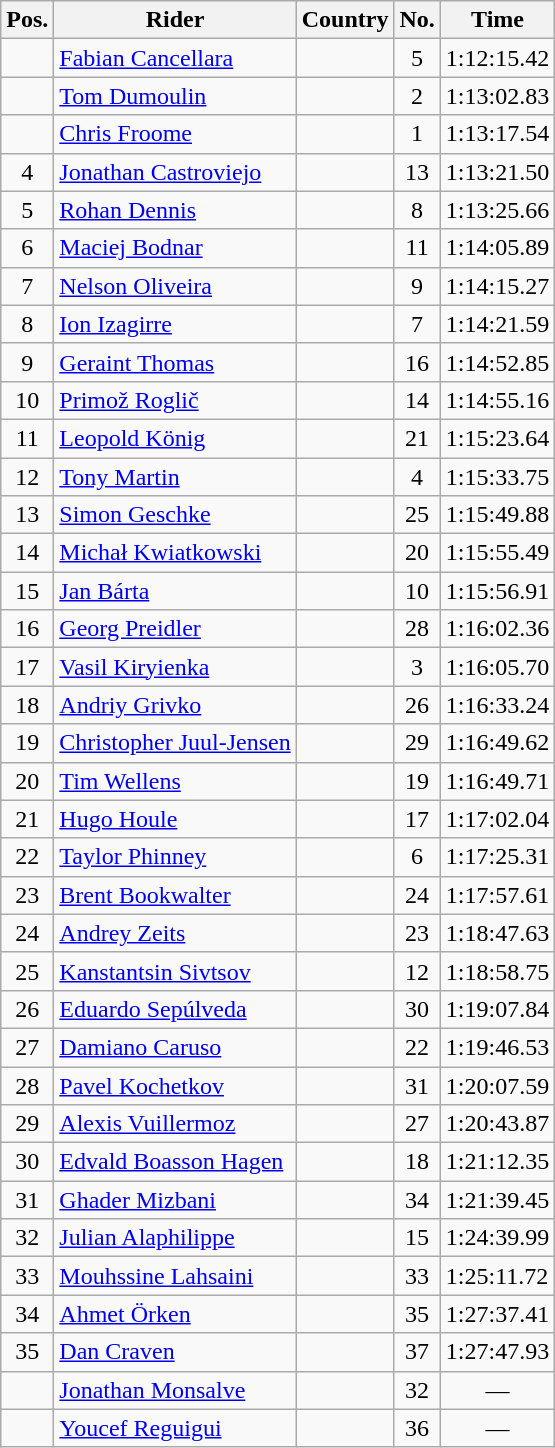<table class="wikitable sortable" style="text-align:left;">
<tr>
<th scope="col">Pos.</th>
<th scope="col">Rider</th>
<th scope="col">Country</th>
<th scope="col">No.</th>
<th scope="col">Time</th>
</tr>
<tr>
<td align=center></td>
<td data-sort-value="Cancellara, Fabian"><a href='#'>Fabian Cancellara</a></td>
<td></td>
<td align=center>5</td>
<td>1:12:15.42</td>
</tr>
<tr>
<td align=center></td>
<td data-sort-value="Dumoulin, Tom"><a href='#'>Tom Dumoulin</a></td>
<td></td>
<td align=center>2</td>
<td>1:13:02.83</td>
</tr>
<tr>
<td align=center></td>
<td data-sort-value="Froome, Chris"><a href='#'>Chris Froome</a></td>
<td></td>
<td align=center>1</td>
<td>1:13:17.54</td>
</tr>
<tr>
<td align=center>4</td>
<td data-sort-value="Castroviejo, Jonathan"><a href='#'>Jonathan Castroviejo</a></td>
<td></td>
<td align=center data-sort-value="04">13</td>
<td>1:13:21.50</td>
</tr>
<tr>
<td align=center>5</td>
<td data-sort-value="Dennis, Rohan"><a href='#'>Rohan Dennis</a></td>
<td></td>
<td align=center data-sort-value="05">8</td>
<td>1:13:25.66</td>
</tr>
<tr>
<td align=center>6</td>
<td data-sort-value="Bodnar, Maciej"><a href='#'>Maciej Bodnar</a></td>
<td></td>
<td align=center data-sort-value="06">11</td>
<td>1:14:05.89</td>
</tr>
<tr>
<td align=center>7</td>
<td data-sort-value="Oliveira, Nelson"><a href='#'>Nelson Oliveira</a></td>
<td></td>
<td align=center data-sort-value="07">9</td>
<td>1:14:15.27</td>
</tr>
<tr>
<td align=center>8</td>
<td data-sort-value="Izagirre, Ion"><a href='#'>Ion Izagirre</a></td>
<td></td>
<td align=center data-sort-value="08">7</td>
<td>1:14:21.59</td>
</tr>
<tr>
<td align=center>9</td>
<td data-sort-value="Thomas, Geraint"><a href='#'>Geraint Thomas</a></td>
<td></td>
<td align=center data-sort-value="09">16</td>
<td>1:14:52.85</td>
</tr>
<tr>
<td align=center>10</td>
<td data-sort-value="Roglič, Primož"><a href='#'>Primož Roglič</a></td>
<td></td>
<td align=center>14</td>
<td>1:14:55.16</td>
</tr>
<tr>
<td align=center>11</td>
<td data-sort-value="König, Leopold"><a href='#'>Leopold König</a></td>
<td></td>
<td align=center>21</td>
<td>1:15:23.64</td>
</tr>
<tr>
<td align=center>12</td>
<td data-sort-value="Martin, Tony"><a href='#'>Tony Martin</a></td>
<td></td>
<td align=center>4</td>
<td>1:15:33.75</td>
</tr>
<tr>
<td align=center>13</td>
<td data-sort-value="Geschke, Simon"><a href='#'>Simon Geschke</a></td>
<td></td>
<td align=center>25</td>
<td>1:15:49.88</td>
</tr>
<tr>
<td align=center>14</td>
<td data-sort-value="Kwiatkowski, Michał"><a href='#'>Michał Kwiatkowski</a></td>
<td></td>
<td align=center>20</td>
<td>1:15:55.49</td>
</tr>
<tr>
<td align=center>15</td>
<td data-sort-value="Bárta, Jan"><a href='#'>Jan Bárta</a></td>
<td></td>
<td align=center>10</td>
<td>1:15:56.91</td>
</tr>
<tr>
<td align=center>16</td>
<td data-sort-value="Preidler, Georg"><a href='#'>Georg Preidler</a></td>
<td></td>
<td align=center>28</td>
<td>1:16:02.36</td>
</tr>
<tr>
<td align=center>17</td>
<td data-sort-value="Kiryienka, Vasil"><a href='#'>Vasil Kiryienka</a></td>
<td></td>
<td align=center>3</td>
<td>1:16:05.70</td>
</tr>
<tr>
<td align=center>18</td>
<td data-sort-value="Grivko, Andriy"><a href='#'>Andriy Grivko</a></td>
<td></td>
<td align=center>26</td>
<td>1:16:33.24</td>
</tr>
<tr>
<td align=center>19</td>
<td data-sort-value="Juul-Jensen, Christopher"><a href='#'>Christopher Juul-Jensen</a></td>
<td></td>
<td align=center>29</td>
<td>1:16:49.62</td>
</tr>
<tr>
<td align=center>20</td>
<td data-sort-value="Wellens, Tim"><a href='#'>Tim Wellens</a></td>
<td></td>
<td align=center>19</td>
<td>1:16:49.71</td>
</tr>
<tr>
<td align=center>21</td>
<td data-sort-value="Houle, Hugo"><a href='#'>Hugo Houle</a></td>
<td></td>
<td align=center>17</td>
<td>1:17:02.04</td>
</tr>
<tr>
<td align=center>22</td>
<td data-sort-value="Phinney, Taylor"><a href='#'>Taylor Phinney</a></td>
<td></td>
<td align=center>6</td>
<td>1:17:25.31</td>
</tr>
<tr>
<td align=center>23</td>
<td data-sort-value="Bookwalter, Brent"><a href='#'>Brent Bookwalter</a></td>
<td></td>
<td align=center>24</td>
<td>1:17:57.61</td>
</tr>
<tr>
<td align=center>24</td>
<td data-sort-value="Zeits, Andrey"><a href='#'>Andrey Zeits</a></td>
<td></td>
<td align=center>23</td>
<td>1:18:47.63</td>
</tr>
<tr>
<td align=center>25</td>
<td data-sort-value="Sivtsov, Kanstantsin"><a href='#'>Kanstantsin Sivtsov</a></td>
<td></td>
<td align=center>12</td>
<td>1:18:58.75</td>
</tr>
<tr>
<td align=center>26</td>
<td data-sort-value="Sepúlveda, Eduardo"><a href='#'>Eduardo Sepúlveda</a></td>
<td></td>
<td align=center>30</td>
<td>1:19:07.84</td>
</tr>
<tr>
<td align=center>27</td>
<td data-sort-value="Caruso, Damiano"><a href='#'>Damiano Caruso</a></td>
<td></td>
<td align=center>22</td>
<td>1:19:46.53</td>
</tr>
<tr>
<td align=center>28</td>
<td data-sort-value="Kochetkov, Pavel"><a href='#'>Pavel Kochetkov</a></td>
<td></td>
<td align=center>31</td>
<td>1:20:07.59</td>
</tr>
<tr>
<td align=center>29</td>
<td data-sort-value="Vuillermoz, Alexis"><a href='#'>Alexis Vuillermoz</a></td>
<td></td>
<td align=center>27</td>
<td>1:20:43.87</td>
</tr>
<tr>
<td align=center>30</td>
<td data-sort-value="Boasson Hagen, Edvald"><a href='#'>Edvald Boasson Hagen</a></td>
<td></td>
<td align=center>18</td>
<td>1:21:12.35</td>
</tr>
<tr>
<td align=center>31</td>
<td data-sort-value="Mizbani, Ghader"><a href='#'>Ghader Mizbani</a></td>
<td></td>
<td align=center>34</td>
<td>1:21:39.45</td>
</tr>
<tr>
<td align=center>32</td>
<td data-sort-value="Alaphilippe, Julian"><a href='#'>Julian Alaphilippe</a></td>
<td></td>
<td align=center>15</td>
<td>1:24:39.99</td>
</tr>
<tr>
<td align=center>33</td>
<td data-sort-value="Lahsaini, Mouhssine"><a href='#'>Mouhssine Lahsaini</a></td>
<td></td>
<td align=center>33</td>
<td>1:25:11.72</td>
</tr>
<tr>
<td align=center>34</td>
<td data-sort-value="Orken, Ahmet"><a href='#'>Ahmet Örken</a></td>
<td></td>
<td align=center>35</td>
<td>1:27:37.41</td>
</tr>
<tr>
<td align=center>35</td>
<td data-sort-value="Craven, Dan"><a href='#'>Dan Craven</a></td>
<td></td>
<td align=center>37</td>
<td>1:27:47.93</td>
</tr>
<tr>
<td align=center></td>
<td data-sort-value="Monsalve, Jonathan"><a href='#'>Jonathan Monsalve</a></td>
<td></td>
<td data-sort-value="36" align=center>32</td>
<td align=center>—</td>
</tr>
<tr>
<td align=center></td>
<td data-sort-value="Reguigui, Youcef"><a href='#'>Youcef Reguigui</a></td>
<td></td>
<td data-sort-value="36" align=center>36</td>
<td align=center>—</td>
</tr>
</table>
